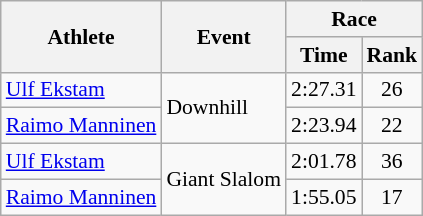<table class="wikitable" style="font-size:90%">
<tr>
<th rowspan="2">Athlete</th>
<th rowspan="2">Event</th>
<th colspan="2">Race</th>
</tr>
<tr>
<th>Time</th>
<th>Rank</th>
</tr>
<tr>
<td><a href='#'>Ulf Ekstam</a></td>
<td rowspan="2">Downhill</td>
<td align="center">2:27.31</td>
<td align="center">26</td>
</tr>
<tr>
<td><a href='#'>Raimo Manninen</a></td>
<td align="center">2:23.94</td>
<td align="center">22</td>
</tr>
<tr>
<td><a href='#'>Ulf Ekstam</a></td>
<td rowspan="2">Giant Slalom</td>
<td align="center">2:01.78</td>
<td align="center">36</td>
</tr>
<tr>
<td><a href='#'>Raimo Manninen</a></td>
<td align="center">1:55.05</td>
<td align="center">17</td>
</tr>
</table>
